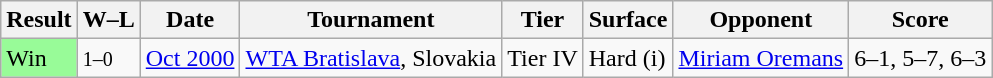<table class="wikitable sortable">
<tr>
<th>Result</th>
<th class="unsortable">W–L</th>
<th>Date</th>
<th>Tournament</th>
<th>Tier</th>
<th>Surface</th>
<th>Opponent</th>
<th class="unsortable">Score</th>
</tr>
<tr>
<td style="background:#98fb98;">Win</td>
<td><small>1–0</small></td>
<td><a href='#'>Oct 2000</a></td>
<td><a href='#'>WTA Bratislava</a>, Slovakia</td>
<td>Tier IV</td>
<td>Hard (i)</td>
<td> <a href='#'>Miriam Oremans</a></td>
<td>6–1, 5–7, 6–3</td>
</tr>
</table>
